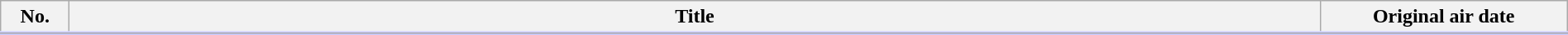<table class="wikitable" style="width:100%; margin:auto; background:#FFF;">
<tr style="border-bottom: 3px solid #CCF;">
<th style="width:3em;">No.</th>
<th>Title</th>
<th style="width:12em;">Original air date</th>
</tr>
<tr>
</tr>
</table>
